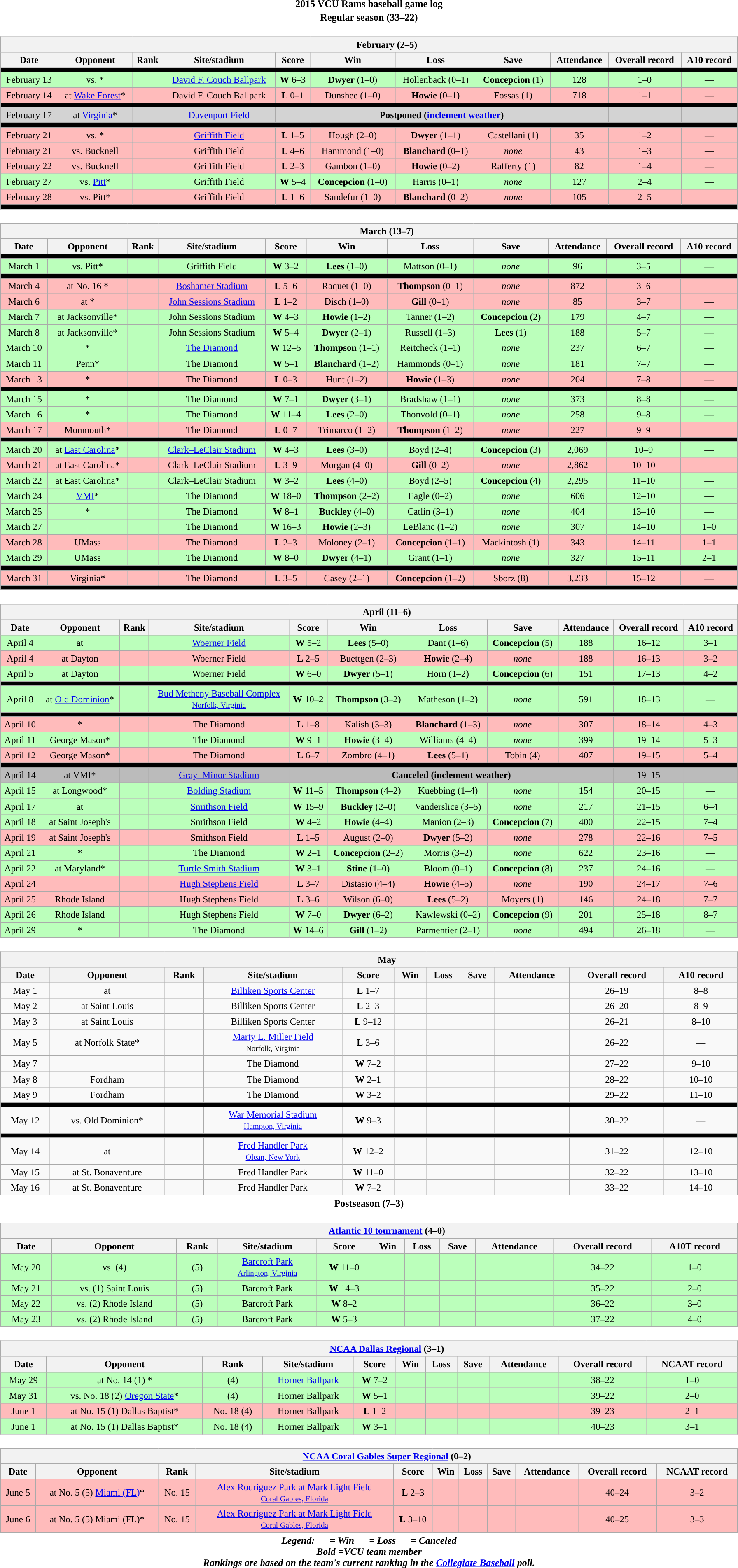<table class="toccolours" width=95% style="clear:both; margin:1.5em auto; text-align:center;">
<tr>
<th colspan=2>2015 VCU Rams baseball game log</th>
</tr>
<tr>
<th colspan=2>Regular season (33–22)</th>
</tr>
<tr valign="top">
<td><br><table class="wikitable collapsible collapsed" style="margin:auto; width:100%; text-align:center; font-size:95%">
<tr>
<th colspan=11 style="padding-left:4em;">February (2–5)</th>
</tr>
<tr>
<th>Date</th>
<th>Opponent</th>
<th>Rank</th>
<th>Site/stadium</th>
<th>Score</th>
<th>Win</th>
<th>Loss</th>
<th>Save</th>
<th>Attendance</th>
<th>Overall record</th>
<th>A10 record</th>
</tr>
<tr>
<th colspan=11 style="padding-left:4em;background:#000000; color:white"></th>
</tr>
<tr>
</tr>
<tr bgcolor="bbffbb">
<td>February 13</td>
<td>vs. *</td>
<td></td>
<td><a href='#'>David F. Couch Ballpark</a><br></td>
<td><strong>W</strong> 6–3</td>
<td><strong>Dwyer</strong> (1–0)</td>
<td>Hollenback (0–1)</td>
<td><strong>Concepcion</strong> (1)</td>
<td>128</td>
<td>1–0</td>
<td>— </td>
</tr>
<tr bgcolor="ffbbbb">
<td>February 14</td>
<td>at <a href='#'>Wake Forest</a>*</td>
<td></td>
<td>David F. Couch Ballpark</td>
<td><strong>L</strong> 0–1</td>
<td>Dunshee (1–0)</td>
<td><strong>Howie</strong> (0–1)</td>
<td>Fossas (1)</td>
<td>718</td>
<td>1–1</td>
<td>— </td>
</tr>
<tr>
<th colspan=11 style="padding-left:4em;background:#000000; color:white"></th>
</tr>
<tr bgcolor="d3d3d3">
<td>February 17</td>
<td>at <a href='#'>Virginia</a>*</td>
<td></td>
<td><a href='#'>Davenport Field</a><br></td>
<td colspan="5"><strong>Postponed (<a href='#'>inclement weather</a>)</strong></td>
<td></td>
<td>— </td>
</tr>
<tr>
<th colspan=11 style="padding-left:4em;background:#000000; color:white"></th>
</tr>
<tr bgcolor="ffbbbb">
<td>February 21</td>
<td>vs. *</td>
<td></td>
<td><a href='#'>Griffith Field</a><br></td>
<td><strong>L</strong> 1–5</td>
<td>Hough (2–0)</td>
<td><strong>Dwyer</strong> (1–1)</td>
<td>Castellani (1)</td>
<td>35</td>
<td>1–2</td>
<td>— </td>
</tr>
<tr bgcolor="ffbbbb">
<td>February 21 </td>
<td>vs. Bucknell</td>
<td></td>
<td>Griffith Field</td>
<td><strong>L</strong> 4–6</td>
<td>Hammond (1–0)</td>
<td><strong>Blanchard</strong> (0–1)</td>
<td><em>none</em></td>
<td>43</td>
<td>1–3</td>
<td>— </td>
</tr>
<tr bgcolor="ffbbbb">
<td>February 22</td>
<td>vs. Bucknell</td>
<td></td>
<td>Griffith Field</td>
<td><strong>L</strong> 2–3</td>
<td>Gambon (1–0)</td>
<td><strong>Howie</strong> (0–2)</td>
<td>Rafferty (1)</td>
<td>82</td>
<td>1–4</td>
<td>— </td>
</tr>
<tr bgcolor="bbffbb">
<td>February 27</td>
<td>vs. <a href='#'>Pitt</a>*</td>
<td></td>
<td>Griffith Field</td>
<td><strong>W</strong> 5–4</td>
<td><strong>Concepcion</strong> (1–0)</td>
<td>Harris (0–1)</td>
<td><em>none</em></td>
<td>127</td>
<td>2–4</td>
<td>— </td>
</tr>
<tr bgcolor="ffbbbb">
<td>February 28</td>
<td>vs. Pitt*</td>
<td></td>
<td>Griffith Field</td>
<td><strong>L</strong> 1–6</td>
<td>Sandefur (1–0)</td>
<td><strong>Blanchard</strong> (0–2)</td>
<td><em>none</em></td>
<td>105</td>
<td>2–5</td>
<td>— </td>
</tr>
<tr>
<th colspan=11 style="padding-left:4em;background:#000000; color:white"></th>
</tr>
</table>
</td>
</tr>
<tr valign="top">
<td><br><table class="wikitable collapsible collapsed" style="margin:auto; width:100%; text-align:center; font-size:95%">
<tr>
<th colspan=11 style="padding-left:4em;">March (13–7)</th>
</tr>
<tr>
<th>Date</th>
<th>Opponent</th>
<th>Rank</th>
<th>Site/stadium</th>
<th>Score</th>
<th>Win</th>
<th>Loss</th>
<th>Save</th>
<th>Attendance</th>
<th>Overall record</th>
<th>A10 record</th>
</tr>
<tr>
<th colspan=11 style="padding-left:4em;background:#000000; color:white"></th>
</tr>
<tr bgcolor="bbffbb">
<td>March 1</td>
<td>vs. Pitt*</td>
<td></td>
<td>Griffith Field</td>
<td><strong>W</strong> 3–2</td>
<td><strong>Lees</strong> (1–0)</td>
<td>Mattson (0–1)</td>
<td><em>none</em></td>
<td>96</td>
<td>3–5</td>
<td>—</td>
</tr>
<tr>
<th colspan=11 style="padding-left:4em;background:#000000; color:white"></th>
</tr>
<tr bgcolor="ffbbbb">
<td>March 4</td>
<td>at No. 16 *</td>
<td></td>
<td><a href='#'>Boshamer Stadium</a><br></td>
<td><strong>L</strong> 5–6</td>
<td>Raquet (1–0)</td>
<td><strong>Thompson</strong> (0–1)</td>
<td><em>none</em></td>
<td>872</td>
<td>3–6</td>
<td>—</td>
</tr>
<tr bgcolor="ffbbbb">
<td>March 6</td>
<td>at *</td>
<td></td>
<td><a href='#'>John Sessions Stadium</a><br></td>
<td><strong>L</strong> 1–2</td>
<td>Disch (1–0)</td>
<td><strong>Gill</strong> (0–1)</td>
<td><em>none</em></td>
<td>85</td>
<td>3–7</td>
<td>—</td>
</tr>
<tr bgcolor="bbffbb">
<td>March 7</td>
<td>at Jacksonville*</td>
<td></td>
<td>John Sessions Stadium</td>
<td><strong>W</strong> 4–3</td>
<td><strong>Howie</strong> (1–2)</td>
<td>Tanner (1–2)</td>
<td><strong>Concepcion</strong> (2)</td>
<td>179</td>
<td>4–7</td>
<td>—</td>
</tr>
<tr bgcolor="bbffbb">
<td>March 8</td>
<td>at Jacksonville*</td>
<td></td>
<td>John Sessions Stadium</td>
<td><strong>W</strong> 5–4</td>
<td><strong>Dwyer</strong> (2–1)</td>
<td>Russell (1–3)</td>
<td><strong>Lees</strong> (1)</td>
<td>188</td>
<td>5–7</td>
<td>—</td>
</tr>
<tr bgcolor="bbffbb">
<td>March 10</td>
<td>*</td>
<td></td>
<td><a href='#'>The Diamond</a><br></td>
<td><strong>W</strong> 12–5</td>
<td><strong>Thompson</strong> (1–1)</td>
<td>Reitcheck (1–1)</td>
<td><em>none</em></td>
<td>237</td>
<td>6–7</td>
<td>—</td>
</tr>
<tr bgcolor="bbffbb">
<td>March 11</td>
<td>Penn*</td>
<td></td>
<td>The Diamond</td>
<td><strong>W</strong> 5–1</td>
<td><strong>Blanchard</strong> (1–2)</td>
<td>Hammonds (0–1)</td>
<td><em>none</em></td>
<td>181</td>
<td>7–7</td>
<td>—</td>
</tr>
<tr bgcolor="ffbbbb">
<td>March 13</td>
<td>*</td>
<td></td>
<td>The Diamond</td>
<td><strong>L</strong> 0–3</td>
<td>Hunt (1–2)</td>
<td><strong>Howie</strong> (1–3)</td>
<td><em>none</em></td>
<td>204</td>
<td>7–8</td>
<td>—</td>
</tr>
<tr>
<th colspan=11 style="padding-left:4em;background:#000000; color:white"></th>
</tr>
<tr bgcolor="bbffbb">
<td>March 15</td>
<td>*</td>
<td></td>
<td>The Diamond</td>
<td><strong>W</strong> 7–1</td>
<td><strong>Dwyer</strong> (3–1)</td>
<td>Bradshaw (1–1)</td>
<td><em>none</em></td>
<td>373</td>
<td>8–8</td>
<td>—</td>
</tr>
<tr bgcolor="bbffbb">
<td>March 16</td>
<td>*</td>
<td></td>
<td>The Diamond</td>
<td><strong>W</strong> 11–4</td>
<td><strong>Lees</strong> (2–0)</td>
<td>Thonvold (0–1)</td>
<td><em>none</em></td>
<td>258</td>
<td>9–8</td>
<td>—</td>
</tr>
<tr bgcolor="ffbbbb">
<td>March 17</td>
<td>Monmouth*</td>
<td></td>
<td>The Diamond</td>
<td><strong>L</strong> 0–7</td>
<td>Trimarco (1–2)</td>
<td><strong>Thompson</strong> (1–2)</td>
<td><em>none</em></td>
<td>227</td>
<td>9–9</td>
<td>—</td>
</tr>
<tr>
<th colspan=11 style="padding-left:4em;background:#000000; color:white"></th>
</tr>
<tr bgcolor="bbffbb">
<td>March 20</td>
<td>at <a href='#'>East Carolina</a>*</td>
<td></td>
<td><a href='#'>Clark–LeClair Stadium</a><br></td>
<td><strong>W</strong> 4–3</td>
<td><strong>Lees</strong> (3–0)</td>
<td>Boyd (2–4)</td>
<td><strong>Concepcion</strong> (3)</td>
<td>2,069</td>
<td>10–9</td>
<td>—</td>
</tr>
<tr bgcolor="ffbbbb">
<td>March 21</td>
<td>at East Carolina*</td>
<td></td>
<td>Clark–LeClair Stadium</td>
<td><strong>L</strong> 3–9</td>
<td>Morgan (4–0)</td>
<td><strong>Gill</strong> (0–2)</td>
<td><em>none</em></td>
<td>2,862</td>
<td>10–10</td>
<td>—</td>
</tr>
<tr bgcolor="bbffbb">
<td>March 22</td>
<td>at East Carolina*</td>
<td></td>
<td>Clark–LeClair Stadium</td>
<td><strong>W</strong> 3–2</td>
<td><strong>Lees</strong> (4–0)</td>
<td>Boyd (2–5)</td>
<td><strong>Concepcion</strong> (4)</td>
<td>2,295</td>
<td>11–10</td>
<td>—</td>
</tr>
<tr bgcolor="bbffbb">
<td>March 24</td>
<td><a href='#'>VMI</a>*</td>
<td></td>
<td>The Diamond</td>
<td><strong>W</strong> 18–0</td>
<td><strong>Thompson</strong> (2–2)</td>
<td>Eagle (0–2)</td>
<td><em>none</em></td>
<td>606</td>
<td>12–10</td>
<td>—</td>
</tr>
<tr bgcolor="bbffbb">
<td>March 25</td>
<td>*</td>
<td></td>
<td>The Diamond</td>
<td><strong>W</strong> 8–1</td>
<td><strong>Buckley</strong> (4–0)</td>
<td>Catlin (3–1)</td>
<td><em>none</em></td>
<td>404</td>
<td>13–10</td>
<td>—</td>
</tr>
<tr bgcolor="bbffbb">
<td>March 27</td>
<td></td>
<td></td>
<td>The Diamond</td>
<td><strong>W</strong> 16–3</td>
<td><strong>Howie</strong> (2–3)</td>
<td>LeBlanc (1–2)</td>
<td><em>none</em></td>
<td>307</td>
<td>14–10</td>
<td>1–0</td>
</tr>
<tr bgcolor="ffbbbb">
<td>March 28</td>
<td>UMass</td>
<td></td>
<td>The Diamond</td>
<td><strong>L</strong> 2–3</td>
<td>Moloney (2–1)</td>
<td><strong>Concepcion</strong> (1–1)</td>
<td>Mackintosh (1)</td>
<td>343</td>
<td>14–11</td>
<td>1–1</td>
</tr>
<tr bgcolor="bbffbb">
<td>March 29</td>
<td>UMass</td>
<td></td>
<td>The Diamond</td>
<td><strong>W</strong> 8–0</td>
<td><strong>Dwyer</strong> (4–1)</td>
<td>Grant (1–1)</td>
<td><em>none</em></td>
<td>327</td>
<td>15–11</td>
<td>2–1</td>
</tr>
<tr>
<th colspan=11 style="padding-left:4em;background:#000000; color:white"></th>
</tr>
<tr bgcolor="ffbbbb">
<td>March 31</td>
<td>Virginia*<br></td>
<td></td>
<td>The Diamond</td>
<td><strong>L</strong> 3–5</td>
<td>Casey (2–1)</td>
<td><strong>Concepcion</strong> (1–2)</td>
<td>Sborz (8)</td>
<td>3,233</td>
<td>15–12</td>
<td>—</td>
</tr>
<tr>
<th colspan=11 style="padding-left:4em;background:#000000; color:white"></th>
</tr>
</table>
</td>
</tr>
<tr valign="top">
<td><br><table class="wikitable collapsible collapsed" style="margin:auto; width:100%; text-align:center; font-size:95%">
<tr>
<th colspan=11 style="padding-left:4em;">April (11–6)</th>
</tr>
<tr>
<th>Date</th>
<th>Opponent</th>
<th>Rank</th>
<th>Site/stadium</th>
<th>Score</th>
<th>Win</th>
<th>Loss</th>
<th>Save</th>
<th>Attendance</th>
<th>Overall record</th>
<th>A10 record</th>
</tr>
<tr bgcolor="bbffbb">
<td>April 4</td>
<td>at </td>
<td></td>
<td><a href='#'>Woerner Field</a><br></td>
<td><strong>W</strong> 5–2</td>
<td><strong>Lees</strong> (5–0)</td>
<td>Dant (1–6)</td>
<td><strong>Concepcion</strong> (5)</td>
<td>188</td>
<td>16–12</td>
<td>3–1</td>
</tr>
<tr bgcolor="ffbbbb">
<td>April 4</td>
<td>at Dayton </td>
<td></td>
<td>Woerner Field</td>
<td><strong>L</strong> 2–5</td>
<td>Buettgen (2–3)</td>
<td><strong>Howie</strong> (2–4)</td>
<td><em>none</em></td>
<td>188</td>
<td>16–13</td>
<td>3–2</td>
</tr>
<tr bgcolor="bbffbb">
<td>April 5</td>
<td>at Dayton</td>
<td></td>
<td>Woerner Field</td>
<td><strong>W</strong> 6–0</td>
<td><strong>Dwyer</strong> (5–1)</td>
<td>Horn (1–2)</td>
<td><strong>Concepcion</strong> (6)</td>
<td>151</td>
<td>17–13</td>
<td>4–2</td>
</tr>
<tr>
<th colspan=11 style="padding-left:4em;background:#000000; color:white"></th>
</tr>
<tr bgcolor="bbffbb">
<td>April 8</td>
<td>at <a href='#'>Old Dominion</a>*</td>
<td></td>
<td><a href='#'>Bud Metheny Baseball Complex</a><br><small><a href='#'>Norfolk, Virginia</a></small></td>
<td><strong>W</strong> 10–2</td>
<td><strong>Thompson</strong> (3–2)</td>
<td>Matheson (1–2)</td>
<td><em>none</em></td>
<td>591</td>
<td>18–13</td>
<td>—</td>
</tr>
<tr>
<th colspan=11 style="padding-left:4em;background:#000000; color:white"></th>
</tr>
<tr bgcolor="ffbbbb">
<td>April 10</td>
<td>*</td>
<td></td>
<td>The Diamond</td>
<td><strong>L</strong> 1–8</td>
<td>Kalish (3–3)</td>
<td><strong>Blanchard</strong> (1–3)</td>
<td><em>none</em></td>
<td>307</td>
<td>18–14</td>
<td>4–3</td>
</tr>
<tr bgcolor="bbffbb">
<td>April 11</td>
<td>George Mason*</td>
<td></td>
<td>The Diamond</td>
<td><strong>W</strong> 9–1</td>
<td><strong>Howie</strong> (3–4)</td>
<td>Williams (4–4)</td>
<td><em>none</em></td>
<td>399</td>
<td>19–14</td>
<td>5–3</td>
</tr>
<tr bgcolor="ffbbbb">
<td>April 12</td>
<td>George Mason*</td>
<td></td>
<td>The Diamond</td>
<td><strong>L</strong> 6–7</td>
<td>Zombro (4–1)</td>
<td><strong>Lees</strong> (5–1)</td>
<td>Tobin (4)</td>
<td>407</td>
<td>19–15</td>
<td>5–4</td>
</tr>
<tr>
<th colspan=11 style="padding-left:4em;background:#000000; color:white"></th>
</tr>
<tr bgcolor="bbbbbb">
<td>April 14</td>
<td>at VMI*</td>
<td></td>
<td><a href='#'>Gray–Minor Stadium</a><br></td>
<td colspan="5"><strong>Canceled (inclement weather)</strong></td>
<td>19–15</td>
<td>—</td>
</tr>
<tr bgcolor="bbffbb">
<td>April 15</td>
<td>at Longwood*</td>
<td></td>
<td><a href='#'>Bolding Stadium</a><br></td>
<td><strong>W</strong> 11–5</td>
<td><strong>Thompson</strong> (4–2)</td>
<td>Kuebbing (1–4)</td>
<td><em>none</em></td>
<td>154</td>
<td>20–15</td>
<td>—</td>
</tr>
<tr bgcolor="bbffbb">
<td>April 17</td>
<td>at </td>
<td></td>
<td><a href='#'>Smithson Field</a><br></td>
<td><strong>W</strong> 15–9</td>
<td><strong>Buckley</strong> (2–0)</td>
<td>Vanderslice (3–5)</td>
<td><em>none</em></td>
<td>217</td>
<td>21–15</td>
<td>6–4</td>
</tr>
<tr bgcolor="bbffbb">
<td>April 18</td>
<td>at Saint Joseph's</td>
<td></td>
<td>Smithson Field</td>
<td><strong>W</strong> 4–2</td>
<td><strong>Howie</strong> (4–4)</td>
<td>Manion (2–3)</td>
<td><strong>Concepcion</strong> (7)</td>
<td>400</td>
<td>22–15</td>
<td>7–4</td>
</tr>
<tr bgcolor="ffbbbb">
<td>April 19</td>
<td>at Saint Joseph's</td>
<td></td>
<td>Smithson Field</td>
<td><strong>L</strong> 1–5</td>
<td>August (2–0)</td>
<td><strong>Dwyer</strong> (5–2)</td>
<td><em>none</em></td>
<td>278</td>
<td>22–16</td>
<td>7–5</td>
</tr>
<tr bgcolor="bbffbb">
<td>April 21</td>
<td>*</td>
<td></td>
<td>The Diamond</td>
<td><strong>W</strong> 2–1</td>
<td><strong>Concepcion</strong> (2–2)</td>
<td>Morris (3–2)</td>
<td><em>none</em></td>
<td>622</td>
<td>23–16</td>
<td>—</td>
</tr>
<tr bgcolor="bbffbb">
<td>April 22</td>
<td>at Maryland*</td>
<td></td>
<td><a href='#'>Turtle Smith Stadium</a><br></td>
<td><strong>W</strong> 3–1</td>
<td><strong>Stine</strong> (1–0)</td>
<td>Bloom (0–1)</td>
<td><strong>Concepcion</strong> (8)</td>
<td>237</td>
<td>24–16</td>
<td>—</td>
</tr>
<tr bgcolor="ffbbbb">
<td>April 24</td>
<td></td>
<td></td>
<td><a href='#'>Hugh Stephens Field</a><br></td>
<td><strong>L</strong> 3–7</td>
<td>Distasio (4–4)</td>
<td><strong>Howie</strong> (4–5)</td>
<td><em>none</em></td>
<td>190</td>
<td>24–17</td>
<td>7–6</td>
</tr>
<tr bgcolor="ffbbbb">
<td>April 25</td>
<td>Rhode Island</td>
<td></td>
<td>Hugh Stephens Field</td>
<td><strong>L</strong> 3–6</td>
<td>Wilson (6–0)</td>
<td><strong>Lees</strong> (5–2)</td>
<td>Moyers (1)</td>
<td>146</td>
<td>24–18</td>
<td>7–7</td>
</tr>
<tr bgcolor="bbffbb">
<td>April 26</td>
<td>Rhode Island</td>
<td></td>
<td>Hugh Stephens Field</td>
<td><strong>W</strong> 7–0</td>
<td><strong>Dwyer</strong> (6–2)</td>
<td>Kawlewski (0–2)</td>
<td><strong>Concepcion</strong> (9)</td>
<td>201</td>
<td>25–18</td>
<td>8–7</td>
</tr>
<tr bgcolor="bbffbb">
<td>April 29</td>
<td>*</td>
<td></td>
<td>The Diamond</td>
<td><strong>W</strong> 14–6</td>
<td><strong>Gill</strong> (1–2)</td>
<td>Parmentier (2–1)</td>
<td><em>none</em></td>
<td>494</td>
<td>26–18</td>
<td>—</td>
</tr>
</table>
</td>
</tr>
<tr valign="top">
<td><br><table class="wikitable collapsible" style="margin:auto; width:100%; text-align:center; font-size:95%">
<tr>
<th colspan=11 style="padding-left:4em;">May</th>
</tr>
<tr>
<th>Date</th>
<th>Opponent</th>
<th>Rank</th>
<th>Site/stadium</th>
<th>Score</th>
<th>Win</th>
<th>Loss</th>
<th>Save</th>
<th>Attendance</th>
<th>Overall record</th>
<th>A10 record</th>
</tr>
<tr>
<td>May 1</td>
<td>at </td>
<td></td>
<td><a href='#'>Billiken Sports Center</a><br></td>
<td><strong>L</strong> 1–7</td>
<td></td>
<td></td>
<td></td>
<td></td>
<td>26–19</td>
<td>8–8</td>
</tr>
<tr>
<td>May 2</td>
<td>at Saint Louis</td>
<td></td>
<td>Billiken Sports Center</td>
<td><strong>L</strong> 2–3</td>
<td></td>
<td></td>
<td></td>
<td></td>
<td>26–20</td>
<td>8–9</td>
</tr>
<tr>
<td>May 3</td>
<td>at Saint Louis</td>
<td></td>
<td>Billiken Sports Center</td>
<td><strong>L</strong> 9–12</td>
<td></td>
<td></td>
<td></td>
<td></td>
<td>26–21</td>
<td>8–10</td>
</tr>
<tr>
<td>May 5</td>
<td>at Norfolk State*</td>
<td></td>
<td><a href='#'>Marty L. Miller Field</a><br><small>Norfolk, Virginia</small></td>
<td><strong>L</strong> 3–6</td>
<td></td>
<td></td>
<td></td>
<td></td>
<td>26–22</td>
<td>—</td>
</tr>
<tr>
<td>May 7</td>
<td></td>
<td></td>
<td>The Diamond</td>
<td><strong>W</strong> 7–2</td>
<td></td>
<td></td>
<td></td>
<td></td>
<td>27–22</td>
<td>9–10</td>
</tr>
<tr>
<td>May 8</td>
<td>Fordham</td>
<td></td>
<td>The Diamond</td>
<td><strong>W</strong> 2–1</td>
<td></td>
<td></td>
<td></td>
<td></td>
<td>28–22</td>
<td>10–10</td>
</tr>
<tr>
<td>May 9</td>
<td>Fordham</td>
<td></td>
<td>The Diamond</td>
<td><strong>W</strong> 3–2</td>
<td></td>
<td></td>
<td></td>
<td></td>
<td>29–22</td>
<td>11–10</td>
</tr>
<tr>
<th colspan=11 style="padding-left:4em;background:#000000; color:white"></th>
</tr>
<tr>
<td>May 12</td>
<td>vs. Old Dominion*</td>
<td></td>
<td><a href='#'>War Memorial Stadium</a><br><small><a href='#'>Hampton, Virginia</a></small></td>
<td><strong>W</strong> 9–3</td>
<td></td>
<td></td>
<td></td>
<td></td>
<td>30–22</td>
<td>—</td>
</tr>
<tr>
<th colspan=11 style="padding-left:4em;background:#000000; color:white"></th>
</tr>
<tr>
<td>May 14</td>
<td>at </td>
<td></td>
<td><a href='#'>Fred Handler Park</a><br><small><a href='#'>Olean, New York</a></small></td>
<td><strong>W</strong> 12–2</td>
<td></td>
<td></td>
<td></td>
<td></td>
<td>31–22</td>
<td>12–10</td>
</tr>
<tr>
<td>May 15</td>
<td>at St. Bonaventure</td>
<td></td>
<td>Fred Handler Park</td>
<td><strong>W</strong> 11–0</td>
<td></td>
<td></td>
<td></td>
<td></td>
<td>32–22</td>
<td>13–10</td>
</tr>
<tr>
<td>May 16</td>
<td>at St. Bonaventure</td>
<td></td>
<td>Fred Handler Park</td>
<td><strong>W</strong> 7–2</td>
<td></td>
<td></td>
<td></td>
<td></td>
<td>33–22</td>
<td>14–10</td>
</tr>
</table>
</td>
</tr>
<tr>
<th colspan=2>Postseason (7–3)</th>
</tr>
<tr valign="top">
<td><br><table class="wikitable collapsible collapsed" style="margin:auto; width:100%; text-align:center; font-size:95%">
<tr>
<th colspan=11 style="padding-left:4em;"><a href='#'><span>Atlantic 10 tournament</span></a> (4–0)</th>
</tr>
<tr>
<th>Date</th>
<th>Opponent</th>
<th>Rank</th>
<th>Site/stadium</th>
<th>Score</th>
<th>Win</th>
<th>Loss</th>
<th>Save</th>
<th>Attendance</th>
<th>Overall record</th>
<th>A10T record</th>
</tr>
<tr bgcolor="bbffbb">
<td>May 20</td>
<td>vs. (4) </td>
<td>(5)</td>
<td><a href='#'>Barcroft Park</a><br><small><a href='#'>Arlington, Virginia</a></small></td>
<td><strong>W</strong> 11–0</td>
<td></td>
<td></td>
<td></td>
<td></td>
<td>34–22</td>
<td>1–0</td>
</tr>
<tr bgcolor="bbffbb">
<td>May 21</td>
<td>vs. (1) Saint Louis</td>
<td>(5)</td>
<td>Barcroft Park</td>
<td><strong>W</strong> 14–3</td>
<td></td>
<td></td>
<td></td>
<td></td>
<td>35–22</td>
<td>2–0</td>
</tr>
<tr bgcolor="bbffbb">
<td>May 22</td>
<td>vs. (2) Rhode Island</td>
<td>(5)</td>
<td>Barcroft Park</td>
<td><strong>W</strong> 8–2</td>
<td></td>
<td></td>
<td></td>
<td></td>
<td>36–22</td>
<td>3–0</td>
</tr>
<tr bgcolor="bbffbb">
<td>May 23</td>
<td>vs. (2) Rhode Island</td>
<td>(5)</td>
<td>Barcroft Park</td>
<td><strong>W</strong> 5–3</td>
<td></td>
<td></td>
<td></td>
<td></td>
<td>37–22</td>
<td>4–0</td>
</tr>
</table>
</td>
</tr>
<tr valign="top">
<td><br><table class="wikitable collapsible collapsed" style="margin:auto; width:100%; text-align:center; font-size:95%">
<tr>
<th colspan=12 style="padding-left:4em;"><a href='#'><span>NCAA Dallas Regional</span></a> (3–1)</th>
</tr>
<tr>
<th>Date</th>
<th>Opponent</th>
<th>Rank</th>
<th>Site/stadium</th>
<th>Score</th>
<th>Win</th>
<th>Loss</th>
<th>Save</th>
<th>Attendance</th>
<th>Overall record</th>
<th>NCAAT record</th>
</tr>
<tr bgcolor="bbffbb">
<td>May 29</td>
<td>at No. 14 (1) *</td>
<td>(4)</td>
<td><a href='#'>Horner Ballpark</a><br></td>
<td><strong>W</strong> 7–2</td>
<td></td>
<td></td>
<td></td>
<td></td>
<td>38–22</td>
<td>1–0</td>
</tr>
<tr bgcolor="bbffbb">
<td>May 31</td>
<td>vs. No. 18 (2) <a href='#'>Oregon State</a>*</td>
<td>(4)</td>
<td>Horner Ballpark</td>
<td><strong>W</strong> 5–1</td>
<td></td>
<td></td>
<td></td>
<td></td>
<td>39–22</td>
<td>2–0</td>
</tr>
<tr bgcolor="ffbbbb">
<td>June 1</td>
<td>at No. 15 (1) Dallas Baptist*</td>
<td>No. 18 (4)</td>
<td>Horner Ballpark</td>
<td><strong>L</strong> 1–2</td>
<td></td>
<td></td>
<td></td>
<td></td>
<td>39–23</td>
<td>2–1</td>
</tr>
<tr bgcolor="bbffbb">
<td>June 1</td>
<td>at No. 15 (1) Dallas Baptist*</td>
<td>No. 18 (4)</td>
<td>Horner Ballpark</td>
<td><strong>W</strong> 3–1</td>
<td></td>
<td></td>
<td></td>
<td></td>
<td>40–23</td>
<td>3–1</td>
</tr>
</table>
</td>
</tr>
<tr valign="top">
<td><br><table class="wikitable collapsible collapsed" style="margin:auto; width:100%; text-align:center; font-size:95%">
<tr>
<th colspan=12 style="padding-left:4em;"><a href='#'><span>NCAA Coral Gables Super Regional</span></a> (0–2)</th>
</tr>
<tr>
<th>Date</th>
<th>Opponent</th>
<th>Rank</th>
<th>Site/stadium</th>
<th>Score</th>
<th>Win</th>
<th>Loss</th>
<th>Save</th>
<th>Attendance</th>
<th>Overall record</th>
<th>NCAAT record</th>
</tr>
<tr bgcolor="ffbbbb">
<td>June 5</td>
<td>at No. 5 (5) <a href='#'>Miami (FL)</a>*</td>
<td>No. 15</td>
<td><a href='#'>Alex Rodriguez Park at Mark Light Field</a><br><small><a href='#'>Coral Gables, Florida</a></small></td>
<td><strong>L</strong> 2–3</td>
<td></td>
<td></td>
<td></td>
<td></td>
<td>40–24</td>
<td>3–2</td>
</tr>
<tr bgcolor="ffbbbb">
<td>June 6</td>
<td>at No. 5 (5) Miami (FL)*</td>
<td>No. 15</td>
<td><a href='#'>Alex Rodriguez Park at Mark Light Field</a><br><small><a href='#'>Coral Gables, Florida</a></small></td>
<td><strong>L</strong> 3–10</td>
<td></td>
<td></td>
<td></td>
<td></td>
<td>40–25</td>
<td>3–3</td>
</tr>
</table>
</td>
</tr>
<tr>
<th colspan=9><em>Legend:       = Win       = Loss       = Canceled<br>Bold =VCU team member<br>Rankings are based on the team's current ranking in the <a href='#'>Collegiate Baseball</a> poll.</em><br></th>
</tr>
</table>
